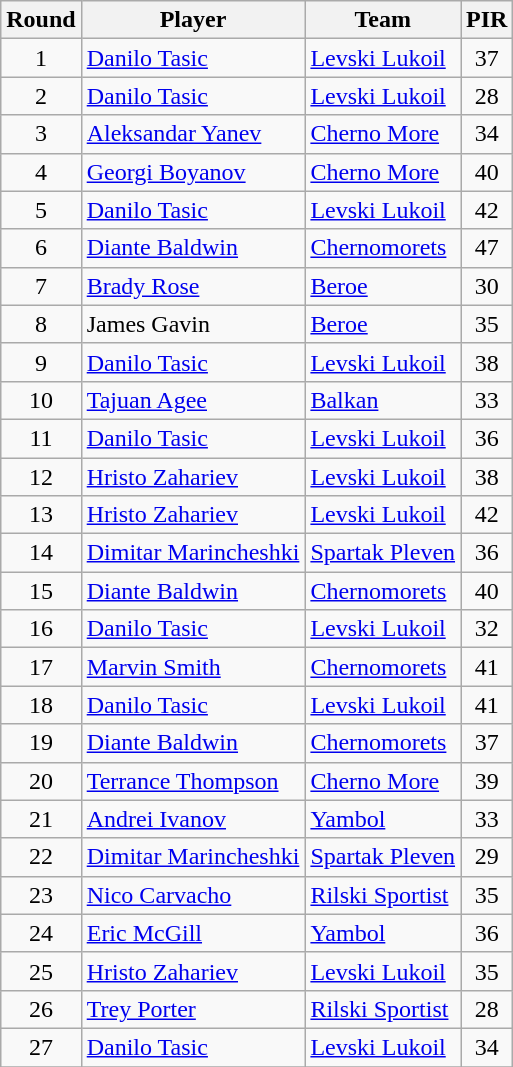<table class="wikitable sortable" style="text-align: center;">
<tr>
<th>Round</th>
<th>Player</th>
<th>Team</th>
<th>PIR</th>
</tr>
<tr>
<td>1</td>
<td style="text-align:left;"> <a href='#'>Danilo Tasic</a></td>
<td style="text-align:left;"><a href='#'>Levski Lukoil</a></td>
<td>37</td>
</tr>
<tr>
<td>2</td>
<td style="text-align:left;"> <a href='#'>Danilo Tasic</a></td>
<td style="text-align:left;"><a href='#'>Levski Lukoil</a></td>
<td>28</td>
</tr>
<tr>
<td>3</td>
<td style="text-align:left;"> <a href='#'>Aleksandar Yanev</a></td>
<td style="text-align:left;"><a href='#'>Cherno More</a></td>
<td>34</td>
</tr>
<tr>
<td>4</td>
<td style="text-align:left;"> <a href='#'>Georgi Boyanov</a></td>
<td style="text-align:left;"><a href='#'>Cherno More</a></td>
<td>40</td>
</tr>
<tr>
<td>5</td>
<td style="text-align:left;"> <a href='#'>Danilo Tasic</a></td>
<td style="text-align:left;"><a href='#'>Levski Lukoil</a></td>
<td>42</td>
</tr>
<tr>
<td>6</td>
<td style="text-align:left;"> <a href='#'>Diante Baldwin</a></td>
<td style="text-align:left;"><a href='#'>Chernomorets</a></td>
<td>47</td>
</tr>
<tr>
<td>7</td>
<td style="text-align:left;"> <a href='#'>Brady Rose</a></td>
<td style="text-align:left;"><a href='#'>Beroe</a></td>
<td>30</td>
</tr>
<tr>
<td>8</td>
<td style="text-align:left;"> James Gavin</td>
<td style="text-align:left;"><a href='#'>Beroe</a></td>
<td>35</td>
</tr>
<tr>
<td>9</td>
<td style="text-align:left;"> <a href='#'>Danilo Tasic</a></td>
<td style="text-align:left;"><a href='#'>Levski Lukoil</a></td>
<td>38</td>
</tr>
<tr>
<td>10</td>
<td style="text-align:left;"> <a href='#'>Tajuan Agee</a></td>
<td style="text-align:left;"><a href='#'>Balkan</a></td>
<td>33</td>
</tr>
<tr>
<td>11</td>
<td style="text-align:left;"> <a href='#'>Danilo Tasic</a></td>
<td style="text-align:left;"><a href='#'>Levski Lukoil</a></td>
<td>36</td>
</tr>
<tr>
<td>12</td>
<td style="text-align:left;"> <a href='#'>Hristo Zahariev</a></td>
<td style="text-align:left;"><a href='#'>Levski Lukoil</a></td>
<td>38</td>
</tr>
<tr>
<td>13</td>
<td style="text-align:left;"> <a href='#'>Hristo Zahariev</a></td>
<td style="text-align:left;"><a href='#'>Levski Lukoil</a></td>
<td>42</td>
</tr>
<tr>
<td>14</td>
<td style="text-align:left;"> <a href='#'>Dimitar Marincheshki</a></td>
<td style="text-align:left;"><a href='#'>Spartak Pleven</a></td>
<td>36</td>
</tr>
<tr>
<td>15</td>
<td style="text-align:left;"> <a href='#'>Diante Baldwin</a></td>
<td style="text-align:left;"><a href='#'>Chernomorets</a></td>
<td>40</td>
</tr>
<tr>
<td>16</td>
<td style="text-align:left;"> <a href='#'>Danilo Tasic</a></td>
<td style="text-align:left;"><a href='#'>Levski Lukoil</a></td>
<td>32</td>
</tr>
<tr>
<td>17</td>
<td style="text-align:left;"> <a href='#'>Marvin Smith</a></td>
<td style="text-align:left;"><a href='#'>Chernomorets</a></td>
<td>41</td>
</tr>
<tr>
<td>18</td>
<td style="text-align:left;"> <a href='#'>Danilo Tasic</a></td>
<td style="text-align:left;"><a href='#'>Levski Lukoil</a></td>
<td>41</td>
</tr>
<tr>
<td>19</td>
<td style="text-align:left;"> <a href='#'>Diante Baldwin</a></td>
<td style="text-align:left;"><a href='#'>Chernomorets</a></td>
<td>37</td>
</tr>
<tr>
<td>20</td>
<td style="text-align:left;"> <a href='#'>Terrance Thompson</a></td>
<td style="text-align:left;"><a href='#'>Cherno More</a></td>
<td>39</td>
</tr>
<tr>
<td>21</td>
<td style="text-align:left;"> <a href='#'>Andrei Ivanov</a></td>
<td style="text-align:left;"><a href='#'>Yambol</a></td>
<td>33</td>
</tr>
<tr>
<td>22</td>
<td style="text-align:left;"> <a href='#'>Dimitar Marincheshki</a></td>
<td style="text-align:left;"><a href='#'>Spartak Pleven</a></td>
<td>29</td>
</tr>
<tr>
<td>23</td>
<td style="text-align:left;"> <a href='#'>Nico Carvacho</a></td>
<td style="text-align:left;"><a href='#'>Rilski Sportist</a></td>
<td>35</td>
</tr>
<tr>
<td>24</td>
<td style="text-align:left;"> <a href='#'>Eric McGill</a></td>
<td style="text-align:left;"><a href='#'>Yambol</a></td>
<td>36</td>
</tr>
<tr>
<td>25</td>
<td style="text-align:left;"> <a href='#'>Hristo Zahariev</a></td>
<td style="text-align:left;"><a href='#'>Levski Lukoil</a></td>
<td>35</td>
</tr>
<tr>
<td>26</td>
<td style="text-align:left;"> <a href='#'>Trey Porter</a></td>
<td style="text-align:left;"><a href='#'>Rilski Sportist</a></td>
<td>28</td>
</tr>
<tr>
<td>27</td>
<td style="text-align:left;"> <a href='#'>Danilo Tasic</a></td>
<td style="text-align:left;"><a href='#'>Levski Lukoil</a></td>
<td>34</td>
</tr>
<tr>
</tr>
</table>
